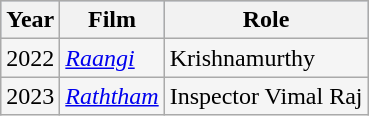<table class="wikitable sortable" style="background:#f5f5f5;">
<tr style="background:#B0C4DE;">
<th>Year</th>
<th>Film</th>
<th class=unsortable>Role</th>
</tr>
<tr>
<td>2022</td>
<td><em><a href='#'>Raangi</a></em></td>
<td>Krishnamurthy</td>
</tr>
<tr>
<td>2023</td>
<td><em><a href='#'>Raththam</a></em></td>
<td>Inspector Vimal Raj</td>
</tr>
</table>
